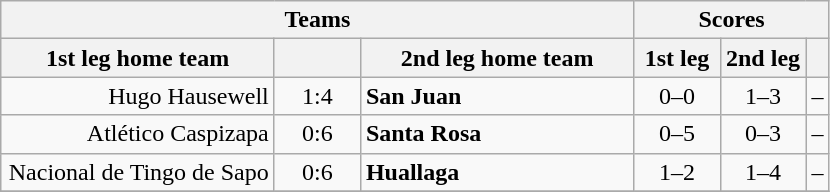<table class="wikitable" style="text-align: center;">
<tr>
<th colspan=3>Teams</th>
<th colspan=3>Scores</th>
</tr>
<tr>
<th width="175">1st leg home team</th>
<th width="50"></th>
<th width="175">2nd leg home team</th>
<th width="50">1st leg</th>
<th width="50">2nd leg</th>
<th></th>
</tr>
<tr>
<td align=right>Hugo Hausewell</td>
<td>1:4</td>
<td align=left><strong>San Juan</strong></td>
<td>0–0</td>
<td>1–3</td>
<td>–</td>
</tr>
<tr>
<td align=right>Atlético Caspizapa</td>
<td>0:6</td>
<td align=left><strong>Santa Rosa</strong></td>
<td>0–5</td>
<td>0–3</td>
<td>–</td>
</tr>
<tr>
<td align=right>Nacional de Tingo de Sapo</td>
<td>0:6</td>
<td align=left><strong>Huallaga</strong></td>
<td>1–2</td>
<td>1–4</td>
<td>–</td>
</tr>
<tr>
</tr>
</table>
